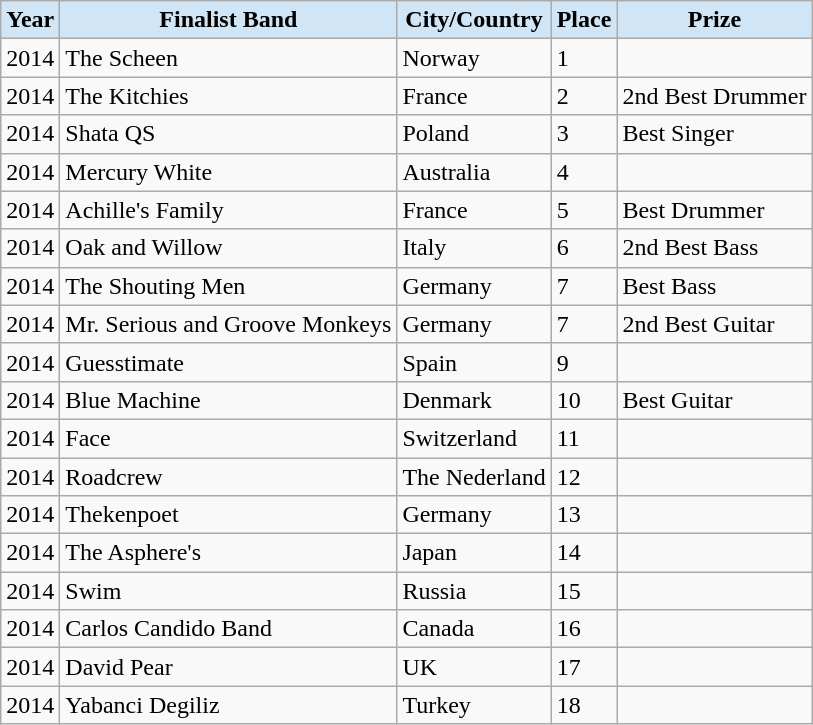<table class="wikitable collapsible">
<tr>
<th style="background:#d0e5f5">Year</th>
<th style="background:#d0e5f5">Finalist Band</th>
<th style="background:#d0e5f5">City/Country</th>
<th style="background:#d0e5f5">Place</th>
<th style="background:#d0e5f5">Prize</th>
</tr>
<tr>
<td>2014</td>
<td>The Scheen</td>
<td>Norway</td>
<td>1</td>
<td></td>
</tr>
<tr>
<td>2014</td>
<td>The Kitchies</td>
<td>France</td>
<td>2</td>
<td>2nd Best Drummer</td>
</tr>
<tr>
<td>2014</td>
<td>Shata QS</td>
<td>Poland</td>
<td>3</td>
<td>Best Singer</td>
</tr>
<tr>
<td>2014</td>
<td>Mercury White</td>
<td>Australia</td>
<td>4</td>
<td></td>
</tr>
<tr>
<td>2014</td>
<td>Achille's Family</td>
<td>France</td>
<td>5</td>
<td>Best Drummer</td>
</tr>
<tr>
<td>2014</td>
<td>Oak and Willow</td>
<td>Italy</td>
<td>6</td>
<td>2nd Best Bass</td>
</tr>
<tr>
<td>2014</td>
<td>The Shouting Men</td>
<td>Germany</td>
<td>7</td>
<td>Best Bass</td>
</tr>
<tr>
<td>2014</td>
<td>Mr. Serious and Groove Monkeys</td>
<td>Germany</td>
<td>7</td>
<td>2nd Best Guitar</td>
</tr>
<tr>
<td>2014</td>
<td>Guesstimate</td>
<td>Spain</td>
<td>9</td>
<td></td>
</tr>
<tr>
<td>2014</td>
<td>Blue Machine</td>
<td>Denmark</td>
<td>10</td>
<td>Best Guitar</td>
</tr>
<tr>
<td>2014</td>
<td>Face</td>
<td>Switzerland</td>
<td>11</td>
<td></td>
</tr>
<tr>
<td>2014</td>
<td>Roadcrew</td>
<td>The Nederland</td>
<td>12</td>
<td></td>
</tr>
<tr>
<td>2014</td>
<td>Thekenpoet</td>
<td>Germany</td>
<td>13</td>
<td></td>
</tr>
<tr>
<td>2014</td>
<td>The Asphere's</td>
<td>Japan</td>
<td>14</td>
<td></td>
</tr>
<tr>
<td>2014</td>
<td>Swim</td>
<td>Russia</td>
<td>15</td>
<td></td>
</tr>
<tr>
<td>2014</td>
<td>Carlos Candido Band</td>
<td>Canada</td>
<td>16</td>
<td></td>
</tr>
<tr>
<td>2014</td>
<td>David Pear</td>
<td>UK</td>
<td>17</td>
<td></td>
</tr>
<tr>
<td>2014</td>
<td>Yabanci Degiliz</td>
<td>Turkey</td>
<td>18</td>
<td></td>
</tr>
</table>
